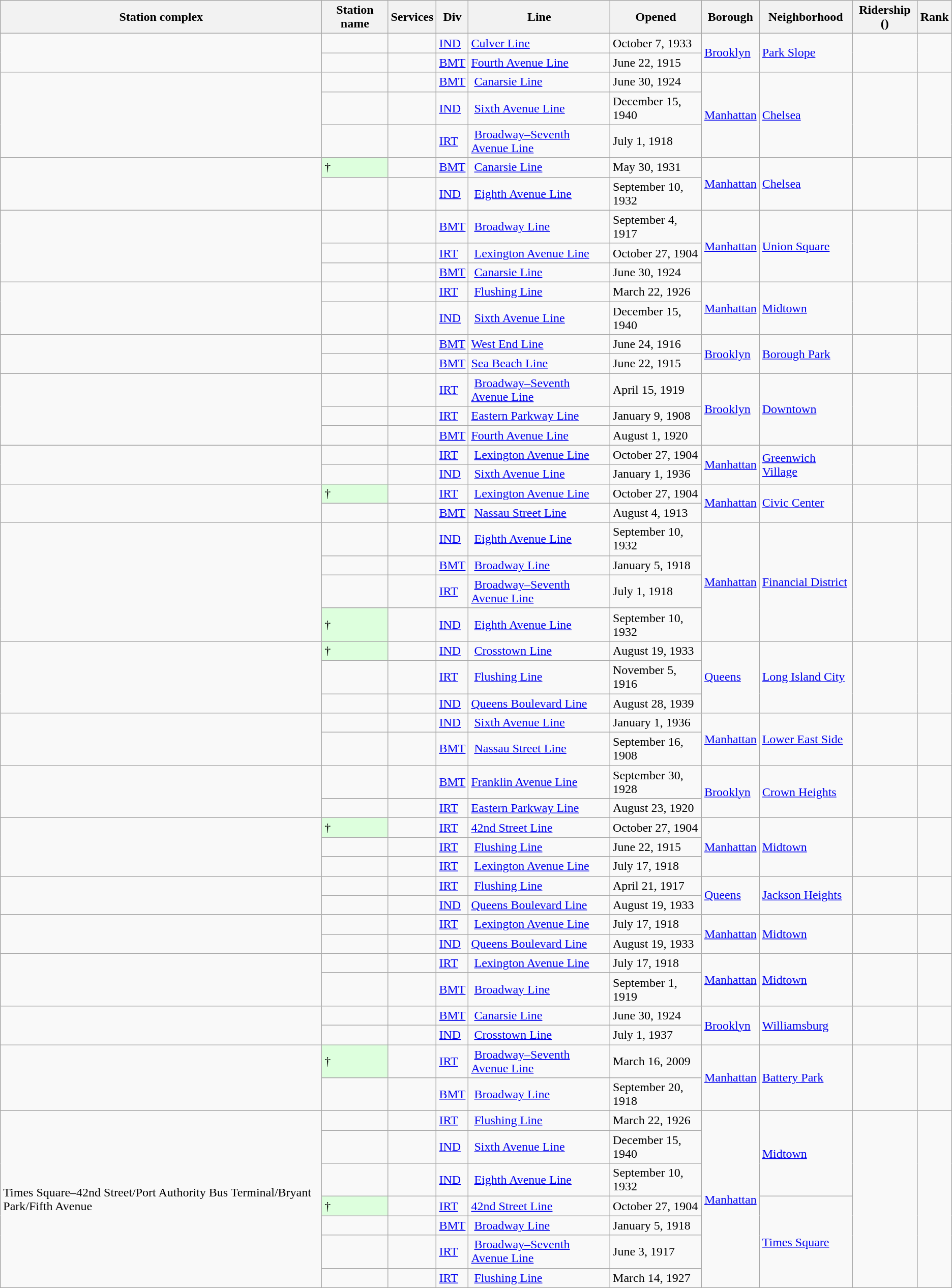<table class="wikitable sortable">
<tr>
<th>Station complex</th>
<th>Station name</th>
<th>Services</th>
<th>Div</th>
<th>Line</th>
<th>Opened</th>
<th>Borough</th>
<th>Neighborhood</th>
<th>Ridership ()</th>
<th>Rank</th>
</tr>
<tr>
<td rowspan="2"></td>
<td></td>
<td> </td>
<td><a href='#'>IND</a></td>
<td><a href='#'>Culver Line</a></td>
<td>October 7, 1933</td>
<td rowspan="2"><a href='#'>Brooklyn</a></td>
<td rowspan="2"><a href='#'>Park Slope</a></td>
<td rowspan="2"></td>
<td rowspan="2"></td>
</tr>
<tr>
<td></td>
<td></td>
<td><a href='#'>BMT</a></td>
<td><a href='#'>Fourth Avenue Line</a></td>
<td>June 22, 1915</td>
</tr>
<tr>
<td rowspan="3"></td>
<td></td>
<td></td>
<td><a href='#'>BMT</a></td>
<td> <a href='#'>Canarsie Line</a></td>
<td>June 30, 1924</td>
<td rowspan="3"><a href='#'>Manhattan</a></td>
<td rowspan="3"><a href='#'>Chelsea</a></td>
<td rowspan="3"></td>
<td rowspan="3"></td>
</tr>
<tr>
<td></td>
<td> </td>
<td><a href='#'>IND</a></td>
<td> <a href='#'>Sixth Avenue Line</a></td>
<td>December 15, 1940</td>
</tr>
<tr>
<td></td>
<td>  </td>
<td><a href='#'>IRT</a></td>
<td> <a href='#'>Broadway–Seventh Avenue Line</a></td>
<td>July 1, 1918</td>
</tr>
<tr>
<td rowspan="2"></td>
<td style="background-color:#ddffdd">†</td>
<td></td>
<td><a href='#'>BMT</a></td>
<td> <a href='#'>Canarsie Line</a></td>
<td>May 30, 1931</td>
<td rowspan="2"><a href='#'>Manhattan</a></td>
<td rowspan="2"><a href='#'>Chelsea</a></td>
<td rowspan="2"></td>
<td rowspan="2"></td>
</tr>
<tr>
<td></td>
<td>  </td>
<td><a href='#'>IND</a></td>
<td> <a href='#'>Eighth Avenue Line</a></td>
<td>September 10, 1932</td>
</tr>
<tr>
<td rowspan="3"></td>
<td></td>
<td>   </td>
<td><a href='#'>BMT</a></td>
<td> <a href='#'>Broadway Line</a></td>
<td>September 4, 1917</td>
<td rowspan="3"><a href='#'>Manhattan</a></td>
<td rowspan="3"><a href='#'>Union Square</a></td>
<td rowspan="3"></td>
<td rowspan="3"></td>
</tr>
<tr>
<td></td>
<td>  </td>
<td><a href='#'>IRT</a></td>
<td> <a href='#'>Lexington Avenue Line</a></td>
<td>October 27, 1904</td>
</tr>
<tr>
<td></td>
<td></td>
<td><a href='#'>BMT</a></td>
<td> <a href='#'>Canarsie Line</a></td>
<td>June 30, 1924</td>
</tr>
<tr>
<td rowspan="2"></td>
<td></td>
<td></td>
<td><a href='#'>IRT</a></td>
<td> <a href='#'>Flushing Line</a></td>
<td>March 22, 1926</td>
<td rowspan="2"><a href='#'>Manhattan</a></td>
<td rowspan="2"><a href='#'>Midtown</a></td>
<td rowspan="2"></td>
<td rowspan="2"></td>
</tr>
<tr>
<td></td>
<td>   </td>
<td><a href='#'>IND</a></td>
<td> <a href='#'>Sixth Avenue Line</a></td>
<td>December 15, 1940</td>
</tr>
<tr>
<td rowspan="2"></td>
<td></td>
<td></td>
<td><a href='#'>BMT</a></td>
<td><a href='#'>West End Line</a></td>
<td>June 24, 1916</td>
<td rowspan="2"><a href='#'>Brooklyn</a></td>
<td rowspan="2"><a href='#'>Borough Park</a></td>
<td rowspan="2"></td>
<td rowspan="2"></td>
</tr>
<tr>
<td></td>
<td></td>
<td><a href='#'>BMT</a></td>
<td><a href='#'>Sea Beach Line</a></td>
<td>June 22, 1915</td>
</tr>
<tr>
<td rowspan="3"></td>
<td></td>
<td> </td>
<td><a href='#'>IRT</a></td>
<td> <a href='#'>Broadway–Seventh Avenue Line</a></td>
<td>April 15, 1919</td>
<td rowspan="3"><a href='#'>Brooklyn</a></td>
<td rowspan="3"><a href='#'>Downtown</a></td>
<td rowspan="3"></td>
<td rowspan="3"></td>
</tr>
<tr>
<td></td>
<td> </td>
<td><a href='#'>IRT</a></td>
<td><a href='#'>Eastern Parkway Line</a></td>
<td>January 9, 1908</td>
</tr>
<tr>
<td></td>
<td></td>
<td><a href='#'>BMT</a></td>
<td><a href='#'>Fourth Avenue Line</a></td>
<td>August 1, 1920</td>
</tr>
<tr>
<td rowspan="2"></td>
<td></td>
<td></td>
<td><a href='#'>IRT</a></td>
<td> <a href='#'>Lexington Avenue Line</a></td>
<td>October 27, 1904</td>
<td rowspan="2"><a href='#'>Manhattan</a></td>
<td rowspan="2"><a href='#'>Greenwich Village</a></td>
<td rowspan="2"></td>
<td rowspan="2"></td>
</tr>
<tr>
<td></td>
<td>   </td>
<td><a href='#'>IND</a></td>
<td> <a href='#'>Sixth Avenue Line</a></td>
<td>January 1, 1936</td>
</tr>
<tr>
<td rowspan="2"></td>
<td style="background-color:#ddffdd">†</td>
<td>  </td>
<td><a href='#'>IRT</a></td>
<td> <a href='#'>Lexington Avenue Line</a></td>
<td>October 27, 1904</td>
<td rowspan="2"><a href='#'>Manhattan</a></td>
<td rowspan="2"><a href='#'>Civic Center</a></td>
<td rowspan="2"></td>
<td rowspan="2"></td>
</tr>
<tr>
<td></td>
<td></td>
<td><a href='#'>BMT</a></td>
<td> <a href='#'>Nassau Street Line</a></td>
<td>August 4, 1913</td>
</tr>
<tr>
<td rowspan="4"></td>
<td></td>
<td> </td>
<td><a href='#'>IND</a></td>
<td> <a href='#'>Eighth Avenue Line</a></td>
<td>September 10, 1932</td>
<td rowspan="4"><a href='#'>Manhattan</a></td>
<td rowspan="4"><a href='#'>Financial District</a></td>
<td rowspan="4"></td>
<td rowspan="4"></td>
</tr>
<tr>
<td></td>
<td> </td>
<td><a href='#'>BMT</a></td>
<td> <a href='#'>Broadway Line</a></td>
<td>January 5, 1918</td>
</tr>
<tr>
<td></td>
<td> </td>
<td><a href='#'>IRT</a></td>
<td> <a href='#'>Broadway–Seventh Avenue Line</a></td>
<td>July 1, 1918</td>
</tr>
<tr>
<td style="background-color:#ddffdd">†</td>
<td></td>
<td><a href='#'>IND</a></td>
<td> <a href='#'>Eighth Avenue Line</a></td>
<td>September 10, 1932</td>
</tr>
<tr>
<td rowspan="3"></td>
<td style="background-color:#ddffdd">†</td>
<td></td>
<td><a href='#'>IND</a></td>
<td> <a href='#'>Crosstown Line</a></td>
<td>August 19, 1933</td>
<td rowspan="3"><a href='#'>Queens</a></td>
<td rowspan="3"><a href='#'>Long Island City</a></td>
<td rowspan="3"></td>
<td rowspan="3"></td>
</tr>
<tr>
<td></td>
<td></td>
<td><a href='#'>IRT</a></td>
<td> <a href='#'>Flushing Line</a></td>
<td>November 5, 1916</td>
</tr>
<tr>
<td></td>
<td> </td>
<td><a href='#'>IND</a></td>
<td><a href='#'>Queens Boulevard Line</a></td>
<td>August 28, 1939</td>
</tr>
<tr>
<td rowspan="2"></td>
<td></td>
<td></td>
<td><a href='#'>IND</a></td>
<td> <a href='#'>Sixth Avenue Line</a></td>
<td>January 1, 1936</td>
<td rowspan="2"><a href='#'>Manhattan</a></td>
<td rowspan="2"><a href='#'>Lower East Side</a></td>
<td rowspan="2"></td>
<td rowspan="2"></td>
</tr>
<tr>
<td></td>
<td> </td>
<td><a href='#'>BMT</a></td>
<td> <a href='#'>Nassau Street Line</a></td>
<td>September 16, 1908</td>
</tr>
<tr>
<td rowspan="2"></td>
<td></td>
<td></td>
<td><a href='#'>BMT</a></td>
<td><a href='#'>Franklin Avenue Line</a></td>
<td>September 30, 1928</td>
<td rowspan="2"><a href='#'>Brooklyn</a></td>
<td rowspan="2"><a href='#'>Crown Heights</a></td>
<td rowspan="2"></td>
<td rowspan="2"></td>
</tr>
<tr>
<td></td>
<td>   </td>
<td><a href='#'>IRT</a></td>
<td><a href='#'>Eastern Parkway Line</a></td>
<td>August 23, 1920</td>
</tr>
<tr>
<td rowspan="3"></td>
<td style="background-color:#ddffdd">†</td>
<td></td>
<td><a href='#'>IRT</a></td>
<td><a href='#'>42nd Street Line</a></td>
<td>October 27, 1904</td>
<td rowspan="3"><a href='#'>Manhattan</a></td>
<td rowspan="3"><a href='#'>Midtown</a></td>
<td rowspan="3"></td>
<td rowspan="3"></td>
</tr>
<tr>
<td></td>
<td></td>
<td><a href='#'>IRT</a></td>
<td> <a href='#'>Flushing Line</a></td>
<td>June 22, 1915</td>
</tr>
<tr>
<td></td>
<td>  </td>
<td><a href='#'>IRT</a></td>
<td> <a href='#'>Lexington Avenue Line</a></td>
<td>July 17, 1918</td>
</tr>
<tr>
<td rowspan="2"></td>
<td></td>
<td></td>
<td><a href='#'>IRT</a></td>
<td> <a href='#'>Flushing Line</a></td>
<td>April 21, 1917</td>
<td rowspan="2"><a href='#'>Queens</a></td>
<td rowspan="2"><a href='#'>Jackson Heights</a></td>
<td rowspan="2"></td>
<td rowspan="2"></td>
</tr>
<tr>
<td></td>
<td>   </td>
<td><a href='#'>IND</a></td>
<td><a href='#'>Queens Boulevard Line</a></td>
<td>August 19, 1933</td>
</tr>
<tr>
<td rowspan="2"></td>
<td></td>
<td></td>
<td><a href='#'>IRT</a></td>
<td> <a href='#'>Lexington Avenue Line</a></td>
<td>July 17, 1918</td>
<td rowspan="2"><a href='#'>Manhattan</a></td>
<td rowspan="2"><a href='#'>Midtown</a></td>
<td rowspan="2"></td>
<td rowspan="2"></td>
</tr>
<tr>
<td></td>
<td> </td>
<td><a href='#'>IND</a></td>
<td><a href='#'>Queens Boulevard Line</a></td>
<td>August 19, 1933</td>
</tr>
<tr>
<td rowspan="2"></td>
<td></td>
<td>  </td>
<td><a href='#'>IRT</a></td>
<td> <a href='#'>Lexington Avenue Line</a></td>
<td>July 17, 1918</td>
<td rowspan="2"><a href='#'>Manhattan</a></td>
<td rowspan="2"><a href='#'>Midtown</a></td>
<td rowspan="2"></td>
<td rowspan="2"></td>
</tr>
<tr>
<td></td>
<td>  </td>
<td><a href='#'>BMT</a></td>
<td> <a href='#'>Broadway Line</a></td>
<td>September 1, 1919</td>
</tr>
<tr>
<td rowspan="2"></td>
<td></td>
<td></td>
<td><a href='#'>BMT</a></td>
<td> <a href='#'>Canarsie Line</a></td>
<td>June 30, 1924</td>
<td rowspan="2"><a href='#'>Brooklyn</a></td>
<td rowspan="2"><a href='#'>Williamsburg</a></td>
<td rowspan="2"></td>
<td rowspan="2"></td>
</tr>
<tr>
<td></td>
<td></td>
<td><a href='#'>IND</a></td>
<td> <a href='#'>Crosstown Line</a></td>
<td>July 1, 1937</td>
</tr>
<tr>
<td rowspan="2"></td>
<td style="background-color:#ddffdd">†</td>
<td></td>
<td><a href='#'>IRT</a></td>
<td> <a href='#'>Broadway–Seventh Avenue Line</a></td>
<td>March 16, 2009</td>
<td rowspan="2"><a href='#'>Manhattan</a></td>
<td rowspan="2"><a href='#'>Battery Park</a></td>
<td rowspan="2"></td>
<td rowspan="2"></td>
</tr>
<tr>
<td></td>
<td> </td>
<td><a href='#'>BMT</a></td>
<td> <a href='#'>Broadway Line</a></td>
<td>September 20, 1918</td>
</tr>
<tr>
<td rowspan="7">Times Square–42nd Street/Port Authority Bus Terminal/Bryant Park/Fifth Avenue</td>
<td></td>
<td></td>
<td><a href='#'>IRT</a></td>
<td> <a href='#'>Flushing Line</a></td>
<td>March 22, 1926</td>
<td rowspan="7"><a href='#'>Manhattan</a></td>
<td rowspan="3"><a href='#'>Midtown</a></td>
<td rowspan="7"></td>
<td rowspan="7"></td>
</tr>
<tr>
<td></td>
<td>   </td>
<td><a href='#'>IND</a></td>
<td> <a href='#'>Sixth Avenue Line</a></td>
<td>December 15, 1940</td>
</tr>
<tr>
<td></td>
<td>  </td>
<td><a href='#'>IND</a></td>
<td> <a href='#'>Eighth Avenue Line</a></td>
<td>September 10, 1932</td>
</tr>
<tr>
<td style="background-color:#ddffdd">†</td>
<td></td>
<td><a href='#'>IRT</a></td>
<td><a href='#'>42nd Street Line</a></td>
<td>October 27, 1904</td>
<td rowspan="4"><a href='#'>Times Square</a></td>
</tr>
<tr>
<td></td>
<td>   </td>
<td><a href='#'>BMT</a></td>
<td> <a href='#'>Broadway Line</a></td>
<td>January 5, 1918</td>
</tr>
<tr>
<td></td>
<td>  </td>
<td><a href='#'>IRT</a></td>
<td> <a href='#'>Broadway–Seventh Avenue Line</a></td>
<td>June 3, 1917</td>
</tr>
<tr>
<td></td>
<td></td>
<td><a href='#'>IRT</a></td>
<td> <a href='#'>Flushing Line</a></td>
<td>March 14, 1927</td>
</tr>
</table>
